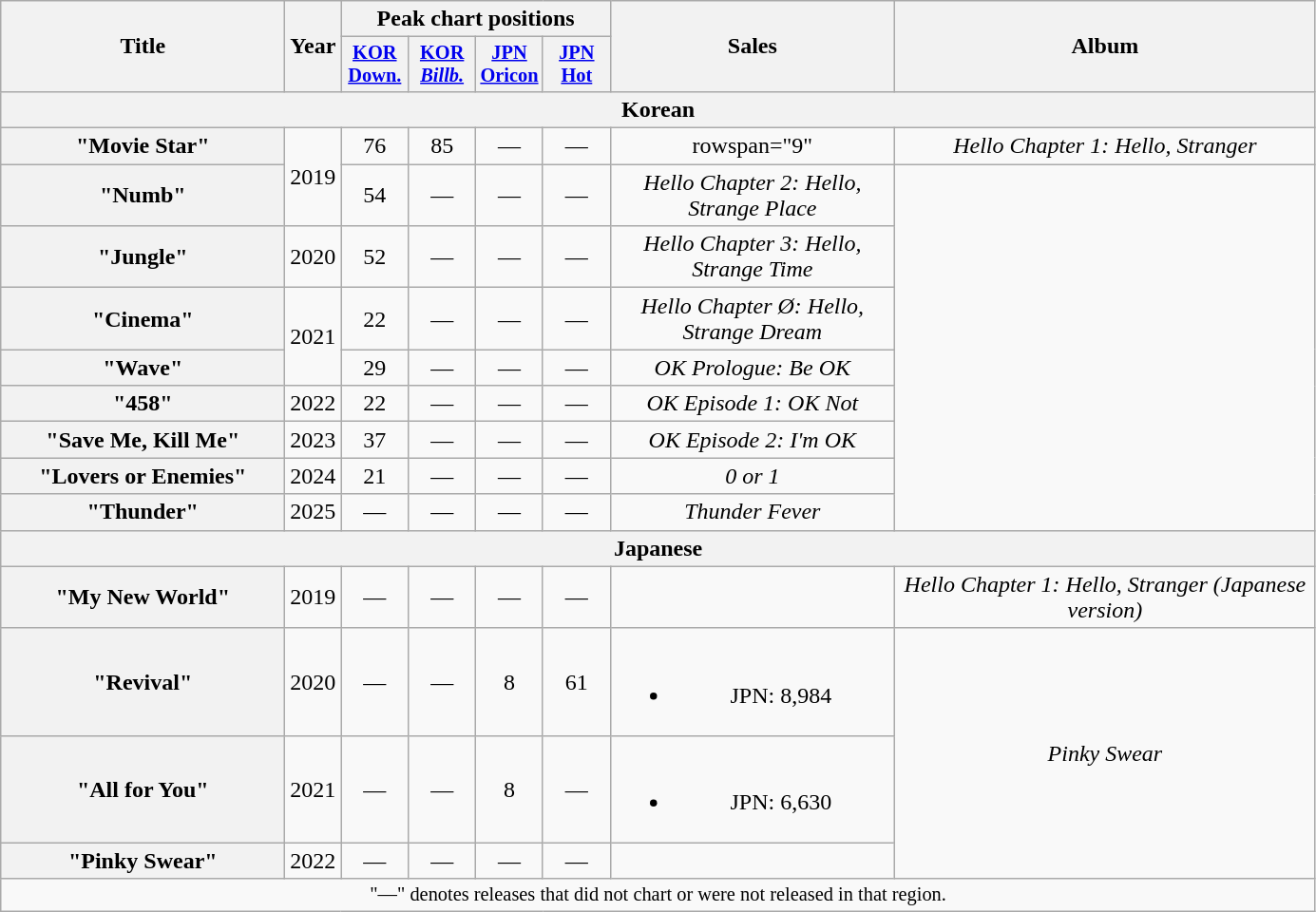<table class="wikitable plainrowheaders" style="text-align:center">
<tr>
<th rowspan="2" style="width:12em">Title</th>
<th rowspan="2" style="width:2em">Year</th>
<th colspan="4">Peak chart positions</th>
<th rowspan="2" style=width:12em;">Sales</th>
<th rowspan="2" style="width:18em">Album</th>
</tr>
<tr>
<th scope="col" style="width:3em;font-size:85%"><a href='#'>KOR<br>Down.</a><br></th>
<th scope="col" style="width:3em;font-size:85%"><a href='#'>KOR<br><em>Billb.</em></a><br></th>
<th scope="col" style="width:3em;font-size:85%"><a href='#'>JPN<br>Oricon</a><br></th>
<th scope="col" style="width:3em;font-size:85%"><a href='#'>JPN<br>Hot</a><br></th>
</tr>
<tr>
<th colspan="8">Korean</th>
</tr>
<tr>
<th scope="row">"Movie Star"</th>
<td rowspan="2">2019</td>
<td>76</td>
<td>85</td>
<td>—</td>
<td>—</td>
<td>rowspan="9" </td>
<td><em>Hello Chapter 1: Hello, Stranger</em></td>
</tr>
<tr>
<th scope="row">"Numb" </th>
<td>54</td>
<td>—</td>
<td>—</td>
<td>—</td>
<td><em>Hello Chapter 2: Hello, Strange Place</em></td>
</tr>
<tr>
<th scope="row">"Jungle"</th>
<td>2020</td>
<td>52</td>
<td>—</td>
<td>—</td>
<td>—</td>
<td><em>Hello Chapter 3: Hello, Strange Time</em></td>
</tr>
<tr>
<th scope="row">"Cinema"</th>
<td rowspan="2">2021</td>
<td>22</td>
<td>—</td>
<td>—</td>
<td>—</td>
<td><em>Hello Chapter Ø: Hello, Strange Dream</em></td>
</tr>
<tr>
<th scope="row">"Wave"</th>
<td>29</td>
<td>—</td>
<td>—</td>
<td>—</td>
<td><em>OK Prologue: Be OK</em></td>
</tr>
<tr>
<th scope="row">"458"</th>
<td>2022</td>
<td>22</td>
<td>—</td>
<td>—</td>
<td>—</td>
<td><em>OK Episode 1: OK Not</em></td>
</tr>
<tr>
<th scope="row">"Save Me, Kill Me"</th>
<td>2023</td>
<td>37</td>
<td>—</td>
<td>—</td>
<td>—</td>
<td><em>OK Episode 2: I'm OK</em></td>
</tr>
<tr>
<th scope="row">"Lovers or Enemies"</th>
<td>2024</td>
<td>21</td>
<td>—</td>
<td>—</td>
<td>—</td>
<td><em>0 or 1</em></td>
</tr>
<tr>
<th scope="row">"Thunder"</th>
<td>2025</td>
<td>—</td>
<td>—</td>
<td>—</td>
<td>—</td>
<td><em>Thunder Fever</em></td>
</tr>
<tr>
<th colspan="8">Japanese</th>
</tr>
<tr>
<th scope="row">"My New World"</th>
<td>2019</td>
<td>—</td>
<td>—</td>
<td>—</td>
<td>—</td>
<td></td>
<td><em>Hello Chapter 1: Hello, Stranger (Japanese version)</em></td>
</tr>
<tr>
<th scope="row">"Revival"</th>
<td>2020</td>
<td>—</td>
<td>—</td>
<td>8</td>
<td>61</td>
<td><br><ul><li>JPN: 8,984 </li></ul></td>
<td rowspan="3"><em>Pinky Swear</em></td>
</tr>
<tr>
<th scope="row">"All for You"</th>
<td>2021</td>
<td>—</td>
<td>—</td>
<td>8</td>
<td>—</td>
<td><br><ul><li>JPN: 6,630 </li></ul></td>
</tr>
<tr>
<th scope="row">"Pinky Swear"</th>
<td>2022</td>
<td>—</td>
<td>—</td>
<td>—</td>
<td>—</td>
<td></td>
</tr>
<tr>
<td colspan="8" style="font-size:85%">"—" denotes releases that did not chart or were not released in that region.</td>
</tr>
</table>
